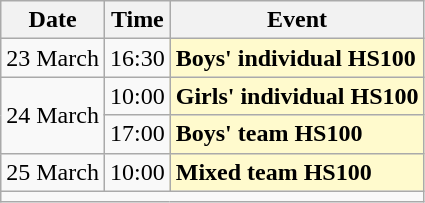<table class=wikitable>
<tr>
<th>Date</th>
<th>Time</th>
<th>Event</th>
</tr>
<tr>
<td>23 March</td>
<td>16:30</td>
<td style=background:lemonchiffon><strong>Boys' individual HS100</strong></td>
</tr>
<tr>
<td rowspan=2>24 March</td>
<td>10:00</td>
<td style=background:lemonchiffon><strong>Girls' individual HS100</strong></td>
</tr>
<tr>
<td>17:00</td>
<td style=background:lemonchiffon><strong>Boys' team HS100</strong></td>
</tr>
<tr>
<td>25 March</td>
<td>10:00</td>
<td style=background:lemonchiffon><strong>Mixed team HS100</strong></td>
</tr>
<tr>
<td colspan=3></td>
</tr>
</table>
